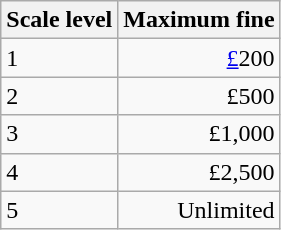<table class="wikitable">
<tr>
<th>Scale level</th>
<th>Maximum fine</th>
</tr>
<tr>
<td>1</td>
<td align="right"><a href='#'>£</a>200</td>
</tr>
<tr>
<td>2</td>
<td align="right">£500</td>
</tr>
<tr>
<td>3</td>
<td align="right">£1,000</td>
</tr>
<tr>
<td>4</td>
<td align="right">£2,500</td>
</tr>
<tr>
<td>5</td>
<td align="right">Unlimited</td>
</tr>
</table>
